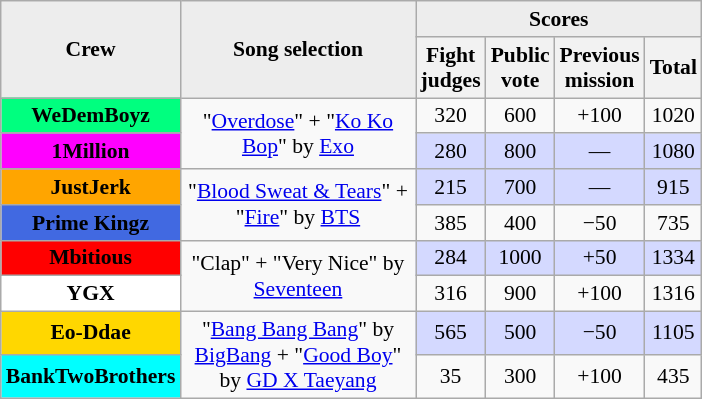<table class="wikitable sortable" style="text-align:center; font-size:90%">
<tr>
<th rowspan="2" style="background:#EDEDED; width: 80px">Crew</th>
<th rowspan="2" style="background:#EDEDED; width: 150px">Song selection</th>
<th colspan="4" style="background:#EDEDED">Scores</th>
</tr>
<tr>
<th>Fight<br>judges</th>
<th>Public<br>vote</th>
<th>Previous<br>mission</th>
<th>Total</th>
</tr>
<tr>
<td style="background:springgreen"><strong>WeDemBoyz</strong></td>
<td rowspan="2">"<a href='#'>Overdose</a>" + "<a href='#'>Ko Ko Bop</a>" by <a href='#'>Exo</a></td>
<td>320</td>
<td>600</td>
<td>+100</td>
<td>1020</td>
</tr>
<tr>
<td style="background:magenta"><strong>1Million</strong></td>
<td style="background:#D4D9FF">280</td>
<td style="background:#D4D9FF">800</td>
<td style="background:#D4D9FF">—</td>
<td style="background:#D4D9FF">1080</td>
</tr>
<tr>
<td style="background:orange"><strong>JustJerk</strong></td>
<td rowspan="2">"<a href='#'>Blood Sweat & Tears</a>" + "<a href='#'>Fire</a>" by <a href='#'>BTS</a></td>
<td style="background:#D4D9FF">215</td>
<td style="background:#D4D9FF">700</td>
<td style="background:#D4D9FF">—</td>
<td style="background:#D4D9FF">915</td>
</tr>
<tr>
<td style="background:royalblue"><strong>Prime Kingz</strong></td>
<td>385</td>
<td>400</td>
<td>−50</td>
<td>735</td>
</tr>
<tr>
<td style="background:red"><strong>Mbitious</strong></td>
<td rowspan="2">"Clap" + "Very Nice" by <a href='#'>Seventeen</a></td>
<td style="background:#D4D9FF">284</td>
<td style="background:#D4D9FF">1000</td>
<td style="background:#D4D9FF">+50</td>
<td style="background:#D4D9FF">1334</td>
</tr>
<tr>
<td style="background:white"><strong>YGX</strong></td>
<td>316</td>
<td>900</td>
<td>+100</td>
<td>1316</td>
</tr>
<tr>
<td style="background:gold"><strong>Eo-Ddae</strong></td>
<td rowspan="2">"<a href='#'>Bang Bang Bang</a>" by <a href='#'>BigBang</a> + "<a href='#'>Good Boy</a>" by <a href='#'>GD X Taeyang</a></td>
<td style="background:#D4D9FF">565</td>
<td style="background:#D4D9FF">500</td>
<td style="background:#D4D9FF">−50</td>
<td style="background:#D4D9FF">1105</td>
</tr>
<tr>
<td style="background:aqua"><strong>BankTwoBrothers</strong></td>
<td>35</td>
<td>300</td>
<td>+100</td>
<td>435</td>
</tr>
</table>
